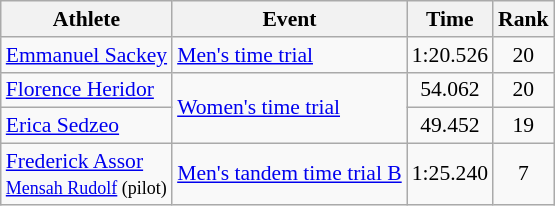<table class="wikitable" style="font-size:90%;">
<tr>
<th>Athlete</th>
<th>Event</th>
<th>Time</th>
<th>Rank</th>
</tr>
<tr align=center>
<td align=left><a href='#'>Emmanuel Sackey</a></td>
<td align=left rowspan=1><a href='#'>Men's time trial</a></td>
<td>1:20.526</td>
<td>20</td>
</tr>
<tr align=center>
<td align=left><a href='#'>Florence Heridor</a></td>
<td align=left rowspan=2><a href='#'>Women's time trial</a></td>
<td>54.062</td>
<td>20</td>
</tr>
<tr align=center>
<td align=left><a href='#'>Erica Sedzeo</a></td>
<td>49.452</td>
<td>19</td>
</tr>
<tr align=center>
<td align=left><a href='#'>Frederick Assor</a><br><small><a href='#'>Mensah Rudolf</a> (pilot)</small></td>
<td align=left rowspan=1><a href='#'>Men's tandem time trial B</a></td>
<td>1:25.240</td>
<td>7</td>
</tr>
</table>
